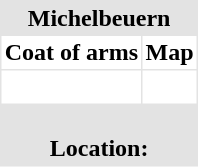<table border="0" cellpadding="2" cellspacing="1" align="right" style="margin-left:1em; background:#e3e3e3;">
<tr>
<th colspan="2">Michelbeuern</th>
</tr>
<tr bgcolor="#FFFFFF">
<th>Coat of arms</th>
<th>Map</th>
</tr>
<tr --- bgcolor="#FFFFFF">
<td></td>
<td><br></td>
</tr>
<tr>
<th colspan=2><br>Location: </th>
</tr>
</table>
